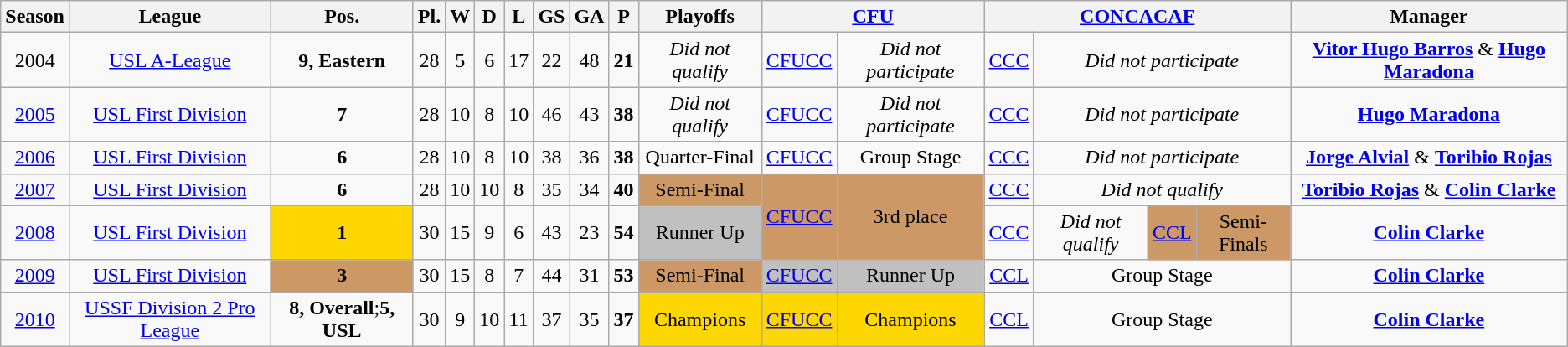<table class="wikitable"  style="text-align: center;">
<tr>
<th>Season</th>
<th>League</th>
<th>Pos.</th>
<th>Pl.</th>
<th>W</th>
<th>D</th>
<th>L</th>
<th>GS</th>
<th>GA</th>
<th>P</th>
<th>Playoffs</th>
<th colspan=2><a href='#'>CFU</a></th>
<th colspan=4><a href='#'>CONCACAF</a></th>
<th>Manager</th>
</tr>
<tr>
<td>2004</td>
<td><a href='#'>USL A-League</a></td>
<td align=center><strong>9, Eastern</strong></td>
<td align=center>28</td>
<td align=center>5</td>
<td align=center>6</td>
<td align=center>17</td>
<td align=center>22</td>
<td align=center>48</td>
<td align=center><strong>21</strong></td>
<td><em>Did not qualify</em></td>
<td><a href='#'>CFUCC</a></td>
<td><em>Did not participate</em></td>
<td colspan=1><a href='#'>CCC</a></td>
<td colspan=3><em>Did not participate</em></td>
<td> <strong><a href='#'>Vitor Hugo Barros</a></strong> &  <strong><a href='#'>Hugo Maradona</a></strong></td>
</tr>
<tr>
<td><a href='#'>2005</a></td>
<td><a href='#'>USL First Division</a></td>
<td align=center><strong>7</strong></td>
<td align=center>28</td>
<td align=center>10</td>
<td align=center>8</td>
<td align=center>10</td>
<td align=center>46</td>
<td align=center>43</td>
<td align=center><strong>38</strong></td>
<td><em>Did not qualify</em></td>
<td><a href='#'>CFUCC</a></td>
<td><em>Did not participate</em></td>
<td colspan=1><a href='#'>CCC</a></td>
<td colspan=3><em>Did not participate</em></td>
<td> <strong><a href='#'>Hugo Maradona</a></strong></td>
</tr>
<tr>
<td><a href='#'>2006</a></td>
<td><a href='#'>USL First Division</a></td>
<td><strong>6</strong></td>
<td align=center>28</td>
<td align=center>10</td>
<td align=center>8</td>
<td align=center>10</td>
<td align=center>38</td>
<td align=center>36</td>
<td align=center><strong>38</strong></td>
<td>Quarter-Final</td>
<td><a href='#'>CFUCC</a></td>
<td>Group Stage</td>
<td colspan=1><a href='#'>CCC</a></td>
<td colspan=3><em>Did not participate</em></td>
<td> <strong><a href='#'>Jorge Alvial</a></strong> &  <strong><a href='#'>Toribio Rojas</a></strong></td>
</tr>
<tr>
<td><a href='#'>2007</a></td>
<td><a href='#'>USL First Division</a></td>
<td><strong>6</strong></td>
<td align=center>28</td>
<td align=center>10</td>
<td align=center>10</td>
<td align=center>8</td>
<td align=center>35</td>
<td align=center>34</td>
<td align=center><strong>40</strong></td>
<td bgcolor=cc9966>Semi-Final</td>
<td align=center bgcolor=cc9966 rowspan=2><a href='#'>CFUCC</a></td>
<td rowspan=2 align=center bgcolor=cc9966>3rd place</td>
<td colspan=1><a href='#'>CCC</a></td>
<td colspan=3><em>Did not qualify</em></td>
<td> <strong><a href='#'>Toribio Rojas</a></strong> &  <strong><a href='#'>Colin Clarke</a></strong></td>
</tr>
<tr>
<td><a href='#'>2008</a></td>
<td><a href='#'>USL First Division</a></td>
<td align=center bgcolor=gold><strong>1</strong></td>
<td align=center>30</td>
<td align=center>15</td>
<td align=center>9</td>
<td align=center>6</td>
<td align=center>43</td>
<td align=center>23</td>
<td align=center><strong>54</strong></td>
<td bgcolor=silver>Runner Up</td>
<td><a href='#'>CCC</a></td>
<td><em>Did not qualify</em></td>
<td bgcolor=cc9966><a href='#'>CCL</a></td>
<td bgcolor=cc9966>Semi-Finals</td>
<td> <strong><a href='#'>Colin Clarke</a></strong></td>
</tr>
<tr>
<td><a href='#'>2009</a></td>
<td><a href='#'>USL First Division</a></td>
<td align=center bgcolor=#CC9966><strong>3</strong></td>
<td align=center>30</td>
<td align=center>15</td>
<td align=center>8</td>
<td align=center>7</td>
<td align=center>44</td>
<td align=center>31</td>
<td align=center><strong>53</strong></td>
<td bgcolor=#CC9966>Semi-Final</td>
<td bgcolor=silver><a href='#'>CFUCC</a></td>
<td bgcolor=silver>Runner Up</td>
<td colspan=1><a href='#'>CCL</a></td>
<td colspan=3>Group Stage</td>
<td> <strong><a href='#'>Colin Clarke</a></strong></td>
</tr>
<tr>
<td><a href='#'>2010</a></td>
<td><a href='#'>USSF Division 2 Pro League</a></td>
<td align=center><strong>8, Overall</strong>;<strong>5, USL</strong></td>
<td align=center>30</td>
<td align=center>9</td>
<td align=center>10</td>
<td align=center>11</td>
<td align=center>37</td>
<td align=center>35</td>
<td align=center><strong>37</strong></td>
<td bgcolor=gold>Champions</td>
<td bgcolor=gold><a href='#'>CFUCC</a></td>
<td bgcolor=gold>Champions</td>
<td colspan=1><a href='#'>CCL</a></td>
<td colspan=3>Group Stage</td>
<td> <strong><a href='#'>Colin Clarke</a></strong></td>
</tr>
</table>
